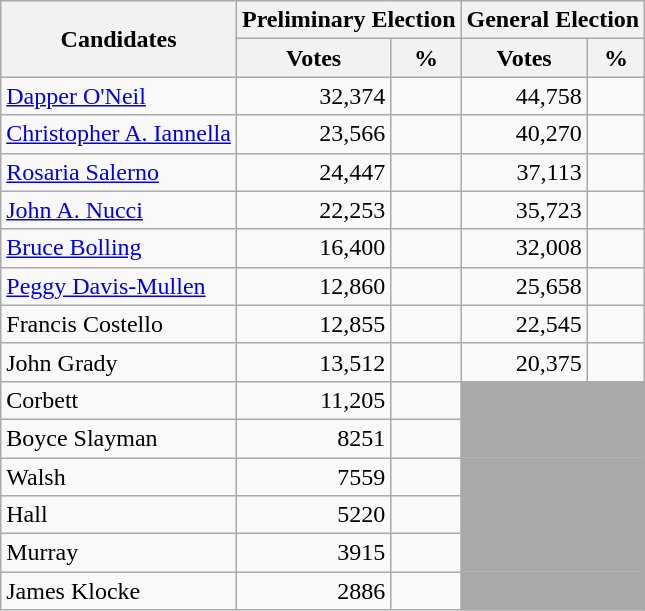<table class=wikitable>
<tr>
<th colspan=1 rowspan=2><strong>Candidates</strong></th>
<th colspan=2><strong>Preliminary Election</strong></th>
<th colspan=2><strong>General Election</strong></th>
</tr>
<tr>
<th>Votes</th>
<th>%</th>
<th>Votes</th>
<th>%</th>
</tr>
<tr>
<td><a href='#'>Dapper O'Neil</a></td>
<td align="right">32,374</td>
<td align="right"></td>
<td align="right">44,758</td>
<td align="right"></td>
</tr>
<tr>
<td><a href='#'>Christopher A. Iannella</a></td>
<td align="right">23,566</td>
<td align="right"></td>
<td align="right">40,270</td>
<td align="right"></td>
</tr>
<tr>
<td><a href='#'>Rosaria Salerno</a></td>
<td align="right">24,447</td>
<td align="right"></td>
<td align="right">37,113</td>
<td align="right"></td>
</tr>
<tr>
<td><a href='#'>John A. Nucci</a></td>
<td align="right">22,253</td>
<td align="right"></td>
<td align="right">35,723</td>
<td align="right"></td>
</tr>
<tr>
<td><a href='#'>Bruce Bolling</a></td>
<td align="right">16,400</td>
<td align="right"></td>
<td align="right">32,008</td>
<td align="right"></td>
</tr>
<tr>
<td><a href='#'>Peggy Davis-Mullen</a></td>
<td align="right">12,860</td>
<td align="right"></td>
<td align="right">25,658</td>
<td align="right"></td>
</tr>
<tr>
<td>Francis Costello</td>
<td align="right">12,855</td>
<td align="right"></td>
<td align="right">22,545</td>
<td align="right"></td>
</tr>
<tr>
<td>John Grady</td>
<td align="right">13,512</td>
<td align="right"></td>
<td align="right">20,375</td>
<td align="right"></td>
</tr>
<tr>
<td>Corbett</td>
<td align="right">11,205</td>
<td align="right"></td>
<td colspan=2 bgcolor=darkgray> </td>
</tr>
<tr>
<td>Boyce Slayman</td>
<td align="right">8251</td>
<td align="right"></td>
<td colspan=2 bgcolor=darkgray> </td>
</tr>
<tr>
<td>Walsh</td>
<td align="right">7559</td>
<td align="right"></td>
<td colspan=2 bgcolor=darkgray> </td>
</tr>
<tr>
<td>Hall</td>
<td align="right">5220</td>
<td align="right"></td>
<td colspan=2 bgcolor=darkgray> </td>
</tr>
<tr>
<td>Murray</td>
<td align="right">3915</td>
<td align="right"></td>
<td colspan=2 bgcolor=darkgray> </td>
</tr>
<tr>
<td>James Klocke</td>
<td align="right">2886</td>
<td align="right"></td>
<td colspan=2 bgcolor=darkgray> </td>
</tr>
</table>
